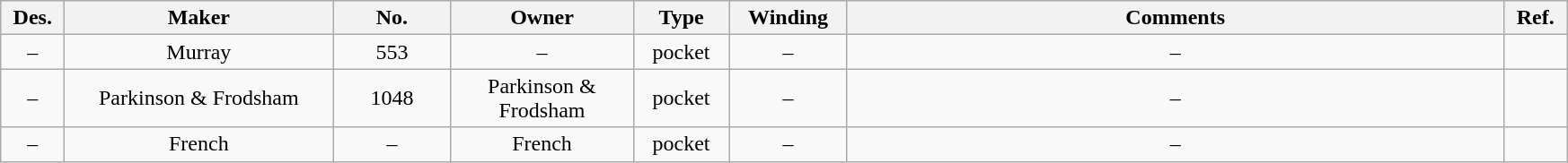<table class=wikitable style="text-align:center;">
<tr>
<th scope="col" style="width:2.5em;">Des.</th>
<th scope="col" style="width:12em;">Maker</th>
<th scope="col" style="width:5em;">No.</th>
<th scope="col" style="width:8em;">Owner</th>
<th scope="col" style="width:4em;">Type</th>
<th scope="col" style="width:5em;">Winding</th>
<th scope="col" style="width:30em;">Comments</th>
<th scope="col" style="width:2.5em;">Ref.</th>
</tr>
<tr>
<td>–</td>
<td>Murray</td>
<td>553</td>
<td>–</td>
<td>pocket</td>
<td>–</td>
<td>–</td>
<td></td>
</tr>
<tr>
<td>–</td>
<td>Parkinson & Frodsham</td>
<td>1048</td>
<td>Parkinson & Frodsham</td>
<td>pocket</td>
<td>–</td>
<td>–</td>
<td></td>
</tr>
<tr>
<td>–</td>
<td>French</td>
<td>–</td>
<td>French</td>
<td>pocket</td>
<td>–</td>
<td>–</td>
<td></td>
</tr>
</table>
